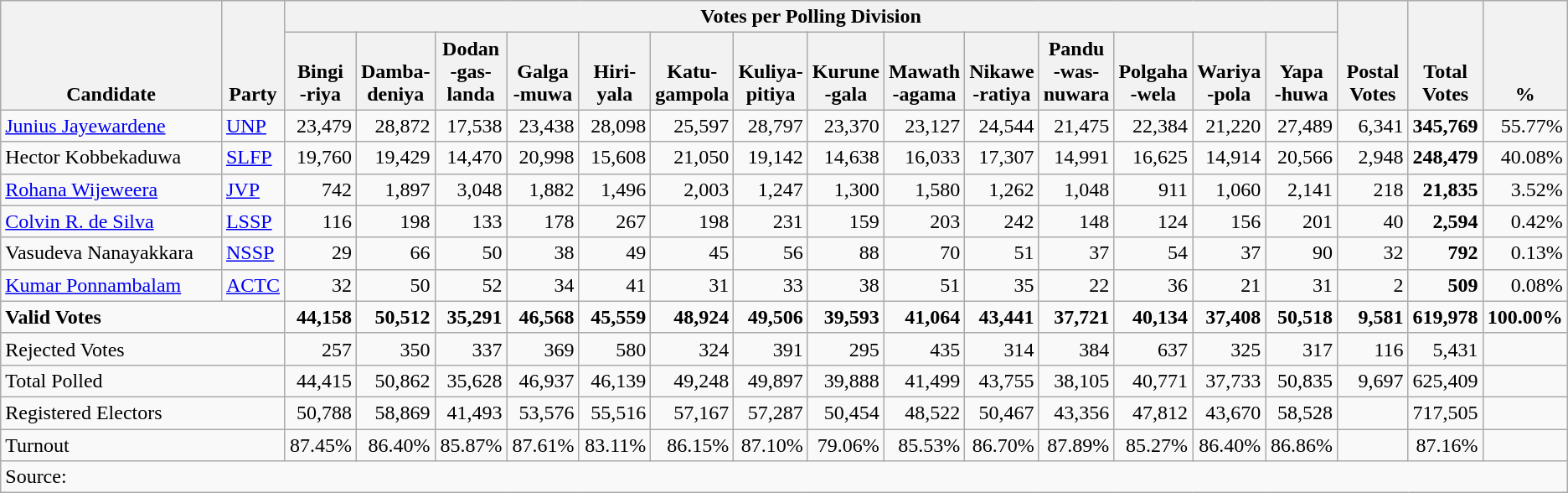<table class="wikitable" border="1" style="text-align:right;">
<tr>
<th align=left valign=bottom rowspan=2 width="180">Candidate</th>
<th align=left valign=bottom rowspan=2 width="40">Party</th>
<th colspan=14>Votes per Polling Division</th>
<th align=center valign=bottom rowspan=2 width="50">Postal<br>Votes</th>
<th align=center valign=bottom rowspan=2 width="50">Total Votes</th>
<th align=center valign=bottom rowspan=2 width="50">%</th>
</tr>
<tr>
<th align=center valign=bottom width="50">Bingi<br>-riya</th>
<th align=center valign=bottom width="50">Damba-<br>deniya</th>
<th align=center valign=bottom width="50">Dodan<br>-gas-<br>landa</th>
<th align=center valign=bottom width="50">Galga<br>-muwa</th>
<th align=center valign=bottom width="50">Hiri-<br>yala</th>
<th align=center valign=bottom width="50">Katu-<br>gampola</th>
<th align=center valign=bottom width="50">Kuliya-<br>pitiya</th>
<th align=center valign=bottom width="50">Kurune<br>-gala</th>
<th align=center valign=bottom width="50">Mawath<br>-agama</th>
<th align=center valign=bottom width="50">Nikawe<br>-ratiya</th>
<th align=center valign=bottom width="50">Pandu<br>-was-<br>nuwara</th>
<th align=center valign=bottom width="50">Polgaha<br>-wela</th>
<th align=center valign=bottom width="50">Wariya<br>-pola</th>
<th align=center valign=bottom width="50">Yapa<br>-huwa</th>
</tr>
<tr>
<td align=left><a href='#'>Junius Jayewardene</a></td>
<td align=left><a href='#'>UNP</a></td>
<td>23,479</td>
<td>28,872</td>
<td>17,538</td>
<td>23,438</td>
<td>28,098</td>
<td>25,597</td>
<td>28,797</td>
<td>23,370</td>
<td>23,127</td>
<td>24,544</td>
<td>21,475</td>
<td>22,384</td>
<td>21,220</td>
<td>27,489</td>
<td>6,341</td>
<td><strong>345,769</strong></td>
<td>55.77%</td>
</tr>
<tr>
<td align=left>Hector Kobbekaduwa</td>
<td align=left><a href='#'>SLFP</a></td>
<td>19,760</td>
<td>19,429</td>
<td>14,470</td>
<td>20,998</td>
<td>15,608</td>
<td>21,050</td>
<td>19,142</td>
<td>14,638</td>
<td>16,033</td>
<td>17,307</td>
<td>14,991</td>
<td>16,625</td>
<td>14,914</td>
<td>20,566</td>
<td>2,948</td>
<td><strong>248,479</strong></td>
<td>40.08%</td>
</tr>
<tr>
<td align=left><a href='#'>Rohana Wijeweera</a></td>
<td align=left><a href='#'>JVP</a></td>
<td>742</td>
<td>1,897</td>
<td>3,048</td>
<td>1,882</td>
<td>1,496</td>
<td>2,003</td>
<td>1,247</td>
<td>1,300</td>
<td>1,580</td>
<td>1,262</td>
<td>1,048</td>
<td>911</td>
<td>1,060</td>
<td>2,141</td>
<td>218</td>
<td><strong>21,835</strong></td>
<td>3.52%</td>
</tr>
<tr>
<td align=left><a href='#'>Colvin R. de Silva</a></td>
<td align=left><a href='#'>LSSP</a></td>
<td>116</td>
<td>198</td>
<td>133</td>
<td>178</td>
<td>267</td>
<td>198</td>
<td>231</td>
<td>159</td>
<td>203</td>
<td>242</td>
<td>148</td>
<td>124</td>
<td>156</td>
<td>201</td>
<td>40</td>
<td><strong>2,594</strong></td>
<td>0.42%</td>
</tr>
<tr>
<td align=left>Vasudeva Nanayakkara</td>
<td align=left><a href='#'>NSSP</a></td>
<td>29</td>
<td>66</td>
<td>50</td>
<td>38</td>
<td>49</td>
<td>45</td>
<td>56</td>
<td>88</td>
<td>70</td>
<td>51</td>
<td>37</td>
<td>54</td>
<td>37</td>
<td>90</td>
<td>32</td>
<td><strong>792</strong></td>
<td>0.13%</td>
</tr>
<tr>
<td align=left><a href='#'>Kumar Ponnambalam</a></td>
<td align=left><a href='#'>ACTC</a></td>
<td>32</td>
<td>50</td>
<td>52</td>
<td>34</td>
<td>41</td>
<td>31</td>
<td>33</td>
<td>38</td>
<td>51</td>
<td>35</td>
<td>22</td>
<td>36</td>
<td>21</td>
<td>31</td>
<td>2</td>
<td><strong>509</strong></td>
<td>0.08%</td>
</tr>
<tr>
<td align=left colspan=2><strong>Valid Votes</strong></td>
<td><strong>44,158</strong></td>
<td><strong>50,512</strong></td>
<td><strong>35,291</strong></td>
<td><strong>46,568</strong></td>
<td><strong>45,559</strong></td>
<td><strong>48,924</strong></td>
<td><strong>49,506</strong></td>
<td><strong>39,593</strong></td>
<td><strong>41,064</strong></td>
<td><strong>43,441</strong></td>
<td><strong>37,721</strong></td>
<td><strong>40,134</strong></td>
<td><strong>37,408</strong></td>
<td><strong>50,518</strong></td>
<td><strong>9,581</strong></td>
<td><strong>619,978</strong></td>
<td><strong>100.00%</strong></td>
</tr>
<tr>
<td align=left colspan=2>Rejected Votes</td>
<td>257</td>
<td>350</td>
<td>337</td>
<td>369</td>
<td>580</td>
<td>324</td>
<td>391</td>
<td>295</td>
<td>435</td>
<td>314</td>
<td>384</td>
<td>637</td>
<td>325</td>
<td>317</td>
<td>116</td>
<td>5,431</td>
<td></td>
</tr>
<tr>
<td align=left colspan=2>Total Polled</td>
<td>44,415</td>
<td>50,862</td>
<td>35,628</td>
<td>46,937</td>
<td>46,139</td>
<td>49,248</td>
<td>49,897</td>
<td>39,888</td>
<td>41,499</td>
<td>43,755</td>
<td>38,105</td>
<td>40,771</td>
<td>37,733</td>
<td>50,835</td>
<td>9,697</td>
<td>625,409</td>
<td></td>
</tr>
<tr>
<td align=left colspan=2>Registered Electors</td>
<td>50,788</td>
<td>58,869</td>
<td>41,493</td>
<td>53,576</td>
<td>55,516</td>
<td>57,167</td>
<td>57,287</td>
<td>50,454</td>
<td>48,522</td>
<td>50,467</td>
<td>43,356</td>
<td>47,812</td>
<td>43,670</td>
<td>58,528</td>
<td></td>
<td>717,505</td>
<td></td>
</tr>
<tr>
<td align=left colspan=2>Turnout</td>
<td>87.45%</td>
<td>86.40%</td>
<td>85.87%</td>
<td>87.61%</td>
<td>83.11%</td>
<td>86.15%</td>
<td>87.10%</td>
<td>79.06%</td>
<td>85.53%</td>
<td>86.70%</td>
<td>87.89%</td>
<td>85.27%</td>
<td>86.40%</td>
<td>86.86%</td>
<td></td>
<td>87.16%</td>
<td></td>
</tr>
<tr>
<td align=left colspan=19>Source:</td>
</tr>
</table>
